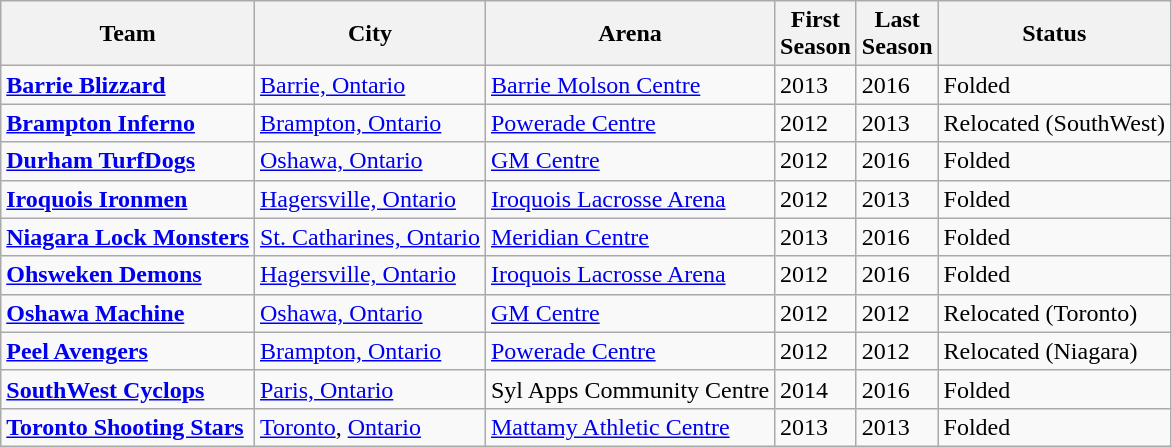<table class="wikitable" border="1">
<tr>
<th>Team</th>
<th>City</th>
<th>Arena</th>
<th>First<br>Season</th>
<th>Last<br>Season</th>
<th>Status</th>
</tr>
<tr>
<td><strong><a href='#'>Barrie Blizzard</a></strong></td>
<td><a href='#'>Barrie, Ontario</a></td>
<td><a href='#'>Barrie Molson Centre</a></td>
<td>2013</td>
<td>2016</td>
<td>Folded</td>
</tr>
<tr>
<td><strong><a href='#'>Brampton Inferno</a></strong></td>
<td><a href='#'>Brampton, Ontario</a></td>
<td><a href='#'>Powerade Centre</a></td>
<td>2012</td>
<td>2013</td>
<td>Relocated (SouthWest)</td>
</tr>
<tr>
<td><strong><a href='#'>Durham TurfDogs</a></strong></td>
<td><a href='#'>Oshawa, Ontario</a></td>
<td><a href='#'>GM Centre</a></td>
<td>2012</td>
<td>2016</td>
<td>Folded</td>
</tr>
<tr>
<td><strong><a href='#'>Iroquois Ironmen</a></strong></td>
<td><a href='#'>Hagersville, Ontario</a></td>
<td><a href='#'>Iroquois Lacrosse Arena</a></td>
<td>2012</td>
<td>2013</td>
<td>Folded</td>
</tr>
<tr>
<td><strong><a href='#'>Niagara Lock Monsters</a></strong></td>
<td><a href='#'>St. Catharines, Ontario</a></td>
<td><a href='#'>Meridian Centre</a></td>
<td>2013</td>
<td>2016</td>
<td>Folded</td>
</tr>
<tr>
<td><strong><a href='#'>Ohsweken Demons</a></strong></td>
<td><a href='#'>Hagersville, Ontario</a></td>
<td><a href='#'>Iroquois Lacrosse Arena</a></td>
<td>2012</td>
<td>2016</td>
<td>Folded</td>
</tr>
<tr>
<td><strong><a href='#'>Oshawa Machine</a></strong></td>
<td><a href='#'>Oshawa, Ontario</a></td>
<td><a href='#'>GM Centre</a></td>
<td>2012</td>
<td>2012</td>
<td>Relocated (Toronto)</td>
</tr>
<tr>
<td><strong><a href='#'>Peel Avengers</a></strong></td>
<td><a href='#'>Brampton, Ontario</a></td>
<td><a href='#'>Powerade Centre</a></td>
<td>2012</td>
<td>2012</td>
<td>Relocated (Niagara)</td>
</tr>
<tr>
<td><strong><a href='#'>SouthWest Cyclops</a></strong></td>
<td><a href='#'>Paris, Ontario</a></td>
<td>Syl Apps Community Centre</td>
<td>2014</td>
<td>2016</td>
<td>Folded</td>
</tr>
<tr>
<td><strong><a href='#'>Toronto Shooting Stars</a></strong></td>
<td><a href='#'>Toronto</a>, <a href='#'>Ontario</a></td>
<td><a href='#'>Mattamy Athletic Centre</a></td>
<td>2013</td>
<td>2013</td>
<td>Folded</td>
</tr>
</table>
